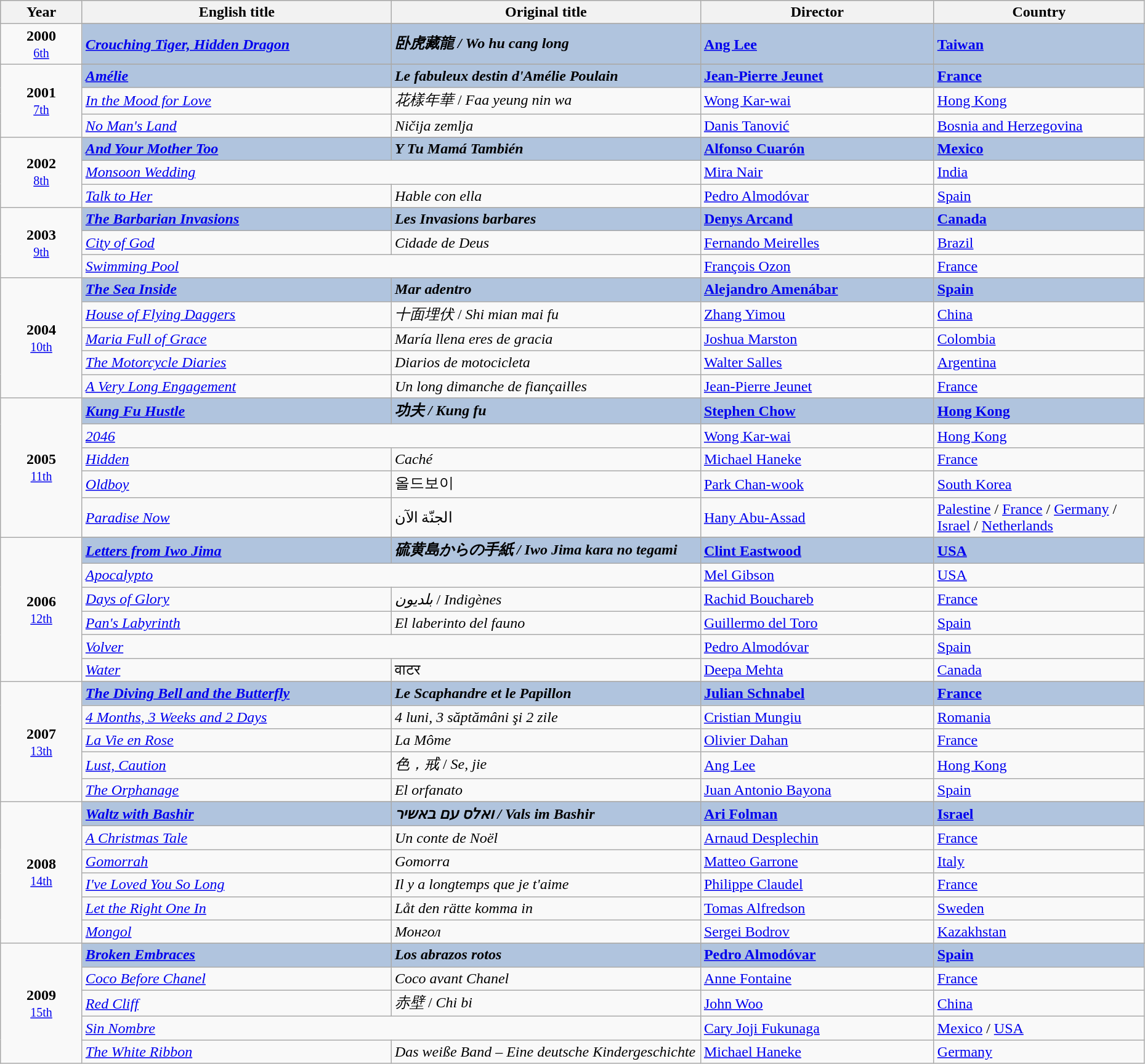<table class="wikitable" style="width:98%;">
<tr style="background:#bebebe;">
<th style="width:7%;">Year</th>
<th style="width:26.5%;">English title</th>
<th style="width:26.5%;">Original title</th>
<th style="width:20%;">Director</th>
<th style="width:18%;">Country</th>
</tr>
<tr>
<td rowspan=2 style="text-align:center"><strong>2000</strong><br><small><a href='#'>6th</a></small></td>
</tr>
<tr style="background:#B0C4DE;">
<td><strong><em><a href='#'>Crouching Tiger, Hidden Dragon</a></em></strong></td>
<td><strong><em>卧虎藏龍<em> / </em>Wo hu cang long</em></strong></td>
<td><strong><a href='#'>Ang Lee</a></strong></td>
<td><strong><a href='#'>Taiwan</a></strong></td>
</tr>
<tr>
<td rowspan=4 style="text-align:center"><strong>2001</strong><br><small><a href='#'>7th</a></small></td>
</tr>
<tr style="background:#B0C4DE;">
<td><strong><em><a href='#'>Amélie</a></em></strong></td>
<td><strong><em>Le fabuleux destin d'Amélie Poulain</em></strong></td>
<td><strong><a href='#'>Jean-Pierre Jeunet</a></strong></td>
<td><strong><a href='#'>France</a></strong></td>
</tr>
<tr>
<td><em><a href='#'>In the Mood for Love</a></em></td>
<td><em>花樣年華</em> / <em>Faa yeung nin wa</em></td>
<td><a href='#'>Wong Kar-wai</a></td>
<td><a href='#'>Hong Kong</a></td>
</tr>
<tr>
<td><em><a href='#'>No Man's Land</a></em></td>
<td><em>Ničija zemlja</em></td>
<td><a href='#'>Danis Tanović</a></td>
<td><a href='#'>Bosnia and Herzegovina</a></td>
</tr>
<tr>
<td rowspan=4 style="text-align:center"><strong>2002</strong><br><small><a href='#'>8th</a></small></td>
</tr>
<tr style="background:#B0C4DE;">
<td><strong><em><a href='#'>And Your Mother Too</a></em></strong></td>
<td><strong><em>Y Tu Mamá También</em></strong></td>
<td><strong><a href='#'>Alfonso Cuarón</a></strong></td>
<td><strong><a href='#'>Mexico</a></strong></td>
</tr>
<tr>
<td colspan=2><em><a href='#'>Monsoon Wedding</a></em></td>
<td><a href='#'>Mira Nair</a></td>
<td><a href='#'>India</a></td>
</tr>
<tr>
<td><em><a href='#'>Talk to Her</a></em></td>
<td><em>Hable con ella</em></td>
<td><a href='#'>Pedro Almodóvar</a></td>
<td><a href='#'>Spain</a></td>
</tr>
<tr>
<td rowspan=4 style="text-align:center"><strong>2003</strong><br><small><a href='#'>9th</a></small></td>
</tr>
<tr style="background:#B0C4DE;">
<td><strong><em><a href='#'>The Barbarian Invasions</a></em></strong></td>
<td><strong><em>Les Invasions barbares</em></strong></td>
<td><strong><a href='#'>Denys Arcand</a></strong></td>
<td><strong><a href='#'>Canada</a></strong></td>
</tr>
<tr>
<td><em><a href='#'>City of God</a></em></td>
<td><em>Cidade de Deus</em></td>
<td><a href='#'>Fernando Meirelles</a></td>
<td><a href='#'>Brazil</a></td>
</tr>
<tr>
<td colspan=2><em><a href='#'>Swimming Pool</a></em></td>
<td><a href='#'>François Ozon</a></td>
<td><a href='#'>France</a></td>
</tr>
<tr>
<td rowspan=6 style="text-align:center"><strong>2004</strong><br><small><a href='#'>10th</a></small></td>
</tr>
<tr style="background:#B0C4DE;">
<td><strong><em><a href='#'>The Sea Inside</a></em></strong></td>
<td><strong><em>Mar adentro</em></strong></td>
<td><strong><a href='#'>Alejandro Amenábar</a></strong></td>
<td><strong><a href='#'>Spain</a></strong></td>
</tr>
<tr>
<td><em><a href='#'>House of Flying Daggers</a></em></td>
<td><em>十面埋伏</em> / <em>Shi mian mai fu</em></td>
<td><a href='#'>Zhang Yimou</a></td>
<td><a href='#'>China</a></td>
</tr>
<tr>
<td><em><a href='#'>Maria Full of Grace</a></em></td>
<td><em>María llena eres de gracia</em></td>
<td><a href='#'>Joshua Marston</a></td>
<td><a href='#'>Colombia</a></td>
</tr>
<tr>
<td><em><a href='#'>The Motorcycle Diaries</a></em></td>
<td><em>Diarios de motocicleta</em></td>
<td><a href='#'>Walter Salles</a></td>
<td><a href='#'>Argentina</a></td>
</tr>
<tr>
<td><em><a href='#'>A Very Long Engagement</a></em></td>
<td><em>Un long dimanche de fiançailles</em></td>
<td><a href='#'>Jean-Pierre Jeunet</a></td>
<td><a href='#'>France</a></td>
</tr>
<tr>
<td rowspan=6 style="text-align:center"><strong>2005</strong><br><small><a href='#'>11th</a></small></td>
</tr>
<tr style="background:#B0C4DE;">
<td><strong><em><a href='#'>Kung Fu Hustle</a></em></strong></td>
<td><strong><em>功夫<em> / </em>Kung fu</em></strong></td>
<td><strong><a href='#'>Stephen Chow</a></strong></td>
<td><strong><a href='#'>Hong Kong</a></strong></td>
</tr>
<tr>
<td colspan=2><em><a href='#'>2046</a></em></td>
<td><a href='#'>Wong Kar-wai</a></td>
<td><a href='#'>Hong Kong</a></td>
</tr>
<tr>
<td><em><a href='#'>Hidden</a></em></td>
<td><em>Caché</em></td>
<td><a href='#'>Michael Haneke</a></td>
<td><a href='#'>France</a></td>
</tr>
<tr>
<td><em><a href='#'>Oldboy</a></em></td>
<td>올드보이</td>
<td><a href='#'>Park Chan-wook</a></td>
<td><a href='#'>South Korea</a></td>
</tr>
<tr>
<td><em><a href='#'>Paradise Now</a></em></td>
<td>الجنّة الآن</td>
<td><a href='#'>Hany Abu-Assad</a></td>
<td><a href='#'>Palestine</a> / <a href='#'>France</a> / <a href='#'>Germany</a> / <a href='#'>Israel</a> / <a href='#'>Netherlands</a></td>
</tr>
<tr>
<td rowspan=7 style="text-align:center"><strong>2006</strong><br><small><a href='#'>12th</a></small></td>
</tr>
<tr style="background:#B0C4DE;">
<td><strong><em><a href='#'>Letters from Iwo Jima</a></em></strong></td>
<td><strong><em>硫黄島からの手紙<em> / </em>Iwo Jima kara no tegami</em></strong></td>
<td><strong><a href='#'>Clint Eastwood</a></strong></td>
<td><strong><a href='#'>USA</a></strong></td>
</tr>
<tr>
<td colspan=2><em><a href='#'>Apocalypto</a></em></td>
<td><a href='#'>Mel Gibson</a></td>
<td><a href='#'>USA</a></td>
</tr>
<tr>
<td><em><a href='#'>Days of Glory</a></em></td>
<td><em>بلديون</em> / <em>Indigènes</em></td>
<td><a href='#'>Rachid Bouchareb</a></td>
<td><a href='#'>France</a></td>
</tr>
<tr>
<td><em><a href='#'>Pan's Labyrinth</a></em></td>
<td><em>El laberinto del fauno</em></td>
<td><a href='#'>Guillermo del Toro</a></td>
<td><a href='#'>Spain</a></td>
</tr>
<tr>
<td colspan=2><em><a href='#'>Volver</a></em></td>
<td><a href='#'>Pedro Almodóvar</a></td>
<td><a href='#'>Spain</a></td>
</tr>
<tr>
<td><em><a href='#'>Water</a></em></td>
<td>वाटर</td>
<td><a href='#'>Deepa Mehta</a></td>
<td><a href='#'>Canada</a></td>
</tr>
<tr>
<td rowspan=6 style="text-align:center"><strong>2007</strong><br><small><a href='#'>13th</a></small></td>
</tr>
<tr style="background:#B0C4DE;">
<td><strong><em><a href='#'>The Diving Bell and the Butterfly</a></em></strong></td>
<td><strong><em>Le Scaphandre et le Papillon</em></strong></td>
<td><strong><a href='#'>Julian Schnabel</a></strong></td>
<td><strong><a href='#'>France</a></strong></td>
</tr>
<tr>
<td><em><a href='#'>4 Months, 3 Weeks and 2 Days</a></em></td>
<td><em>4 luni, 3 săptămâni şi 2 zile</em></td>
<td><a href='#'>Cristian Mungiu</a></td>
<td><a href='#'>Romania</a></td>
</tr>
<tr>
<td><em><a href='#'>La Vie en Rose</a></em></td>
<td><em>La Môme</em></td>
<td><a href='#'>Olivier Dahan</a></td>
<td><a href='#'>France</a></td>
</tr>
<tr>
<td><em><a href='#'>Lust, Caution</a></em></td>
<td><em>色，戒</em> / <em>Se, jie</em></td>
<td><a href='#'>Ang Lee</a></td>
<td><a href='#'>Hong Kong</a></td>
</tr>
<tr>
<td><em><a href='#'>The Orphanage</a></em></td>
<td><em>El orfanato</em></td>
<td><a href='#'>Juan Antonio Bayona</a></td>
<td><a href='#'>Spain</a></td>
</tr>
<tr>
<td rowspan=7 style="text-align:center"><strong>2008</strong><br><small><a href='#'>14th</a></small></td>
</tr>
<tr style="background:#B0C4DE;">
<td><strong><em><a href='#'>Waltz with Bashir</a></em></strong></td>
<td><strong><em>ואלס עם באשיר<em> / </em>Vals im Bashir</em></strong></td>
<td><strong><a href='#'>Ari Folman</a></strong></td>
<td><strong><a href='#'>Israel</a></strong></td>
</tr>
<tr>
<td><em><a href='#'>A Christmas Tale</a></em></td>
<td><em>Un conte de Noël</em></td>
<td><a href='#'>Arnaud Desplechin</a></td>
<td><a href='#'>France</a></td>
</tr>
<tr>
<td><em><a href='#'>Gomorrah</a></em></td>
<td><em>Gomorra</em></td>
<td><a href='#'>Matteo Garrone</a></td>
<td><a href='#'>Italy</a></td>
</tr>
<tr>
<td><em><a href='#'>I've Loved You So Long</a></em></td>
<td><em>Il y a longtemps que je t'aime</em></td>
<td><a href='#'>Philippe Claudel</a></td>
<td><a href='#'>France</a></td>
</tr>
<tr>
<td><em><a href='#'>Let the Right One In</a></em></td>
<td><em>Låt den rätte komma in</em></td>
<td><a href='#'>Tomas Alfredson</a></td>
<td><a href='#'>Sweden</a></td>
</tr>
<tr>
<td><em><a href='#'>Mongol</a></em></td>
<td><em>Монгол</em></td>
<td><a href='#'>Sergei Bodrov</a></td>
<td><a href='#'>Kazakhstan</a></td>
</tr>
<tr>
<td rowspan=6 style="text-align:center"><strong>2009</strong><br><small><a href='#'>15th</a></small></td>
</tr>
<tr style="background:#B0C4DE;">
<td><strong><em><a href='#'>Broken Embraces</a></em></strong></td>
<td><strong><em>Los abrazos rotos</em></strong></td>
<td><strong><a href='#'>Pedro Almodóvar</a></strong></td>
<td><strong><a href='#'>Spain</a></strong></td>
</tr>
<tr>
<td><em><a href='#'>Coco Before Chanel</a></em></td>
<td><em>Coco avant Chanel</em></td>
<td><a href='#'>Anne Fontaine</a></td>
<td><a href='#'>France</a></td>
</tr>
<tr>
<td><em><a href='#'>Red Cliff</a></em></td>
<td><em>赤壁</em> / <em>Chi bi</em></td>
<td><a href='#'>John Woo</a></td>
<td><a href='#'>China</a></td>
</tr>
<tr>
<td colspan=2><em><a href='#'>Sin Nombre</a></em></td>
<td><a href='#'>Cary Joji Fukunaga</a></td>
<td><a href='#'>Mexico</a> / <a href='#'>USA</a></td>
</tr>
<tr>
<td><em><a href='#'>The White Ribbon</a></em></td>
<td><em>Das weiße Band – Eine deutsche Kindergeschichte</em></td>
<td><a href='#'>Michael Haneke</a></td>
<td><a href='#'>Germany</a></td>
</tr>
</table>
